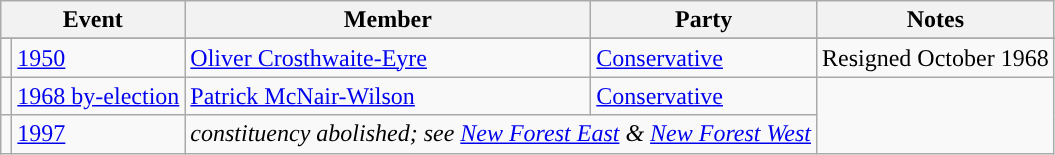<table class="wikitable">
<tr>
<th colspan="2">Event</th>
<th>Member</th>
<th>Party</th>
<th>Notes</th>
</tr>
<tr>
</tr>
<tr>
<td style="color:inherit;background-color: "></td>
<td><a href='#'>1950</a></td>
<td><a href='#'>Oliver Crosthwaite-Eyre</a></td>
<td><a href='#'>Conservative</a></td>
<td>Resigned October 1968</td>
</tr>
<tr>
<td style="color:inherit;background-color: "></td>
<td><a href='#'>1968 by-election</a></td>
<td><a href='#'>Patrick McNair-Wilson</a></td>
<td><a href='#'>Conservative</a></td>
</tr>
<tr>
<td></td>
<td><a href='#'>1997</a></td>
<td colspan="2"><em>constituency abolished; see <a href='#'>New Forest East</a> & <a href='#'>New Forest West</a></em></td>
</tr>
</table>
